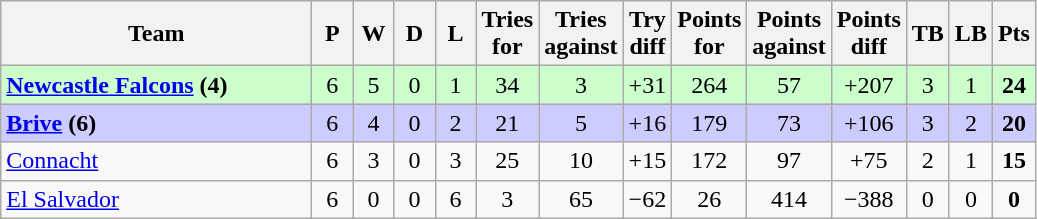<table class="wikitable" style="text-align: center;">
<tr>
<th width="200">Team</th>
<th width="20">P</th>
<th width="20">W</th>
<th width="20">D</th>
<th width="20">L</th>
<th width="20">Tries for</th>
<th width="20">Tries against</th>
<th width="20">Try diff</th>
<th width="20">Points for</th>
<th width="20">Points against</th>
<th width="25">Points diff</th>
<th width="20">TB</th>
<th width="20">LB</th>
<th width="20">Pts</th>
</tr>
<tr bgcolor="#ccffcc">
<td align="left"> <strong><a href='#'>Newcastle Falcons</a> (4)</strong></td>
<td>6</td>
<td>5</td>
<td>0</td>
<td>1</td>
<td>34</td>
<td>3</td>
<td>+31</td>
<td>264</td>
<td>57</td>
<td>+207</td>
<td>3</td>
<td>1</td>
<td><strong>24</strong></td>
</tr>
<tr bgcolor="#ccccff">
<td align="left"> <strong><a href='#'>Brive</a> (6)</strong></td>
<td>6</td>
<td>4</td>
<td>0</td>
<td>2</td>
<td>21</td>
<td>5</td>
<td>+16</td>
<td>179</td>
<td>73</td>
<td>+106</td>
<td>3</td>
<td>2</td>
<td><strong>20</strong></td>
</tr>
<tr>
<td align="left"> <a href='#'>Connacht</a></td>
<td>6</td>
<td>3</td>
<td>0</td>
<td>3</td>
<td>25</td>
<td>10</td>
<td>+15</td>
<td>172</td>
<td>97</td>
<td>+75</td>
<td>2</td>
<td>1</td>
<td><strong>15</strong></td>
</tr>
<tr>
<td align="left"> <a href='#'>El Salvador</a></td>
<td>6</td>
<td>0</td>
<td>0</td>
<td>6</td>
<td>3</td>
<td>65</td>
<td>−62</td>
<td>26</td>
<td>414</td>
<td>−388</td>
<td>0</td>
<td>0</td>
<td><strong>0</strong></td>
</tr>
</table>
